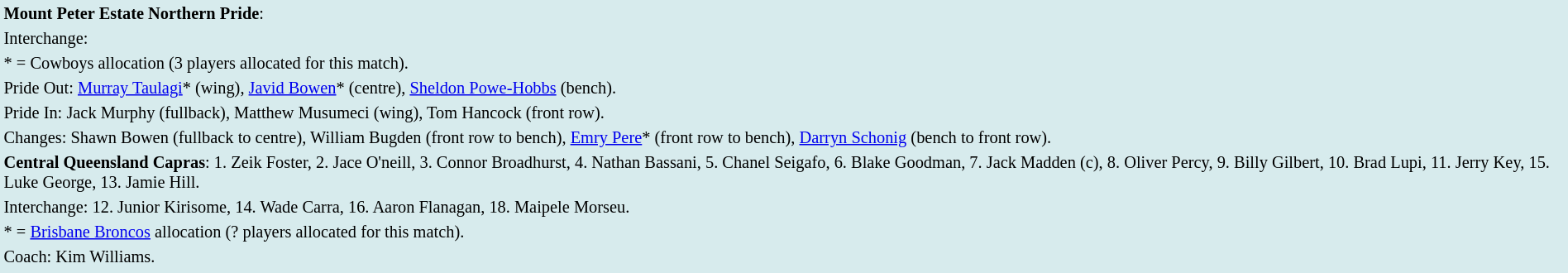<table style="background:#d7ebed; font-size:85%; width:100%;">
<tr>
<td><strong>Mount Peter Estate Northern Pride</strong>:             </td>
</tr>
<tr>
<td>Interchange:    </td>
</tr>
<tr>
<td>* = Cowboys allocation (3 players allocated for this match).</td>
</tr>
<tr>
<td>Pride Out: <a href='#'>Murray Taulagi</a>* (wing), <a href='#'>Javid Bowen</a>* (centre), <a href='#'>Sheldon Powe-Hobbs</a> (bench).</td>
</tr>
<tr>
<td>Pride In: Jack Murphy (fullback), Matthew Musumeci (wing), Tom Hancock (front row).</td>
</tr>
<tr>
<td>Changes: Shawn Bowen (fullback to centre), William Bugden (front row to bench), <a href='#'>Emry Pere</a>* (front row to bench), <a href='#'>Darryn Schonig</a> (bench to front row).</td>
</tr>
<tr>
<td><strong>Central Queensland Capras</strong>: 1. Zeik Foster, 2. Jace O'neill, 3. Connor Broadhurst, 4. Nathan Bassani, 5. Chanel Seigafo, 6. Blake Goodman, 7. Jack Madden (c), 8. Oliver Percy, 9. Billy Gilbert, 10. Brad Lupi, 11. Jerry Key, 15. Luke George, 13. Jamie Hill.</td>
</tr>
<tr>
<td>Interchange: 12. Junior Kirisome, 14. Wade Carra, 16. Aaron Flanagan, 18. Maipele Morseu.</td>
</tr>
<tr>
<td>* = <a href='#'>Brisbane Broncos</a> allocation (? players allocated for this match).</td>
</tr>
<tr>
<td>Coach: Kim Williams.</td>
</tr>
<tr>
</tr>
</table>
